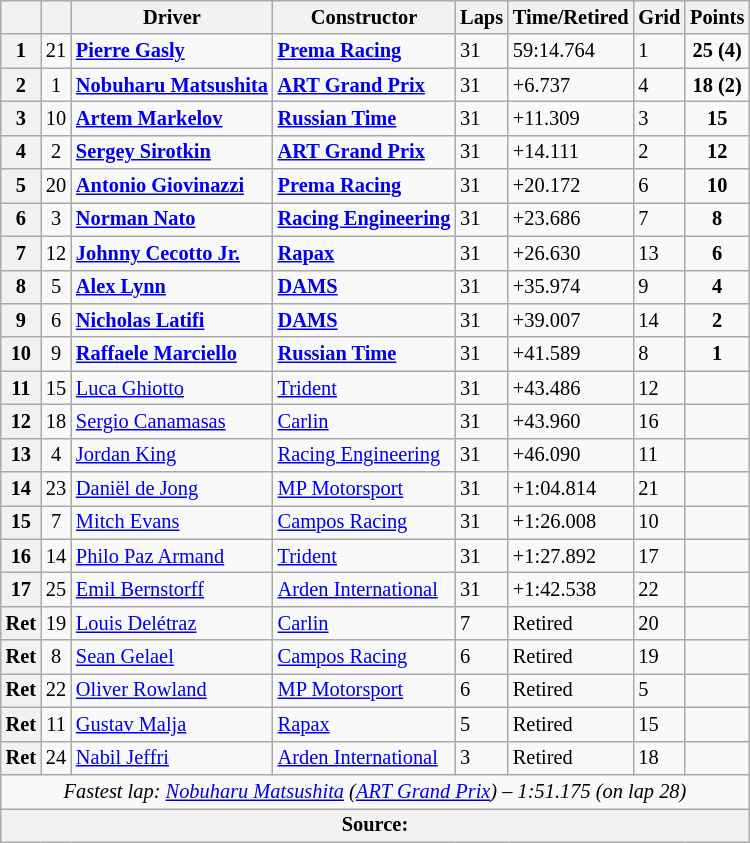<table class="wikitable" style="font-size: 85%;">
<tr>
<th></th>
<th></th>
<th>Driver</th>
<th>Constructor</th>
<th>Laps</th>
<th>Time/Retired</th>
<th>Grid</th>
<th>Points</th>
</tr>
<tr>
<th>1</th>
<td align="center">21</td>
<td> <strong><a href='#'>Pierre Gasly</a></strong></td>
<td><strong><a href='#'>Prema Racing</a></strong></td>
<td>31</td>
<td>59:14.764</td>
<td>1</td>
<td align="center"><strong>25 (4)</strong></td>
</tr>
<tr>
<th>2</th>
<td align="center">1</td>
<td> <strong><a href='#'>Nobuharu Matsushita</a></strong></td>
<td><strong><a href='#'>ART Grand Prix</a></strong></td>
<td>31</td>
<td>+6.737</td>
<td>4</td>
<td align="center"><strong>18 (2)</strong></td>
</tr>
<tr>
<th>3</th>
<td align="center">10</td>
<td> <strong><a href='#'>Artem Markelov</a></strong></td>
<td><strong><a href='#'>Russian Time</a></strong></td>
<td>31</td>
<td>+11.309</td>
<td>3</td>
<td align="center"><strong>15</strong></td>
</tr>
<tr>
<th>4</th>
<td align="center">2</td>
<td> <strong><a href='#'>Sergey Sirotkin</a></strong></td>
<td><strong><a href='#'>ART Grand Prix</a></strong></td>
<td>31</td>
<td>+14.111</td>
<td>2</td>
<td align="center"><strong>12</strong></td>
</tr>
<tr>
<th>5</th>
<td align="center">20</td>
<td> <strong><a href='#'>Antonio Giovinazzi</a></strong></td>
<td><strong><a href='#'>Prema Racing</a></strong></td>
<td>31</td>
<td>+20.172</td>
<td>6</td>
<td align="center"><strong>10</strong></td>
</tr>
<tr>
<th>6</th>
<td align="center">3</td>
<td> <strong><a href='#'>Norman Nato</a></strong></td>
<td><strong><a href='#'>Racing Engineering</a></strong></td>
<td>31</td>
<td>+23.686</td>
<td>7</td>
<td align="center"><strong>8</strong></td>
</tr>
<tr>
<th>7</th>
<td align="center">12</td>
<td> <strong><a href='#'>Johnny Cecotto Jr.</a></strong></td>
<td><strong><a href='#'>Rapax</a></strong></td>
<td>31</td>
<td>+26.630</td>
<td>13</td>
<td align="center"><strong>6</strong></td>
</tr>
<tr>
<th>8</th>
<td align="center">5</td>
<td> <strong><a href='#'>Alex Lynn</a></strong></td>
<td><strong><a href='#'>DAMS</a></strong></td>
<td>31</td>
<td>+35.974</td>
<td>9</td>
<td align="center"><strong>4</strong></td>
</tr>
<tr>
<th>9</th>
<td align="center">6</td>
<td> <strong><a href='#'>Nicholas Latifi</a></strong></td>
<td><strong><a href='#'>DAMS</a></strong></td>
<td>31</td>
<td>+39.007</td>
<td>14</td>
<td align="center"><strong>2</strong></td>
</tr>
<tr>
<th>10</th>
<td align="center">9</td>
<td> <strong><a href='#'>Raffaele Marciello</a></strong></td>
<td><strong><a href='#'>Russian Time</a></strong></td>
<td>31</td>
<td>+41.589</td>
<td>8</td>
<td align="center"><strong>1</strong></td>
</tr>
<tr>
<th>11</th>
<td align="center">15</td>
<td> <a href='#'>Luca Ghiotto</a></td>
<td><a href='#'>Trident</a></td>
<td>31</td>
<td>+43.486</td>
<td>12</td>
<td></td>
</tr>
<tr>
<th>12</th>
<td align="center">18</td>
<td> <a href='#'>Sergio Canamasas</a></td>
<td><a href='#'>Carlin</a></td>
<td>31</td>
<td>+43.960</td>
<td>16</td>
<td></td>
</tr>
<tr>
<th>13</th>
<td align="center">4</td>
<td> <a href='#'>Jordan King</a></td>
<td><a href='#'>Racing Engineering</a></td>
<td>31</td>
<td>+46.090</td>
<td>11</td>
<td></td>
</tr>
<tr>
<th>14</th>
<td align="center">23</td>
<td> <a href='#'>Daniël de Jong</a></td>
<td><a href='#'>MP Motorsport</a></td>
<td>31</td>
<td>+1:04.814</td>
<td>21</td>
<td></td>
</tr>
<tr>
<th>15</th>
<td align="center">7</td>
<td> <a href='#'>Mitch Evans</a></td>
<td><a href='#'>Campos Racing</a></td>
<td>31</td>
<td>+1:26.008</td>
<td>10</td>
<td></td>
</tr>
<tr>
<th>16</th>
<td align="center">14</td>
<td> <a href='#'>Philo Paz Armand</a></td>
<td><a href='#'>Trident</a></td>
<td>31</td>
<td>+1:27.892</td>
<td>17</td>
<td></td>
</tr>
<tr>
<th>17</th>
<td align="center">25</td>
<td> <a href='#'>Emil Bernstorff</a></td>
<td><a href='#'>Arden International</a></td>
<td>31</td>
<td>+1:42.538</td>
<td>22</td>
<td></td>
</tr>
<tr>
<th>Ret</th>
<td align="center">19</td>
<td> <a href='#'>Louis Delétraz</a></td>
<td><a href='#'>Carlin</a></td>
<td>7</td>
<td>Retired</td>
<td>20</td>
<td></td>
</tr>
<tr>
<th>Ret</th>
<td align="center">8</td>
<td> <a href='#'>Sean Gelael</a></td>
<td><a href='#'>Campos Racing</a></td>
<td>6</td>
<td>Retired</td>
<td>19</td>
<td></td>
</tr>
<tr>
<th>Ret</th>
<td align="center">22</td>
<td> <a href='#'>Oliver Rowland</a></td>
<td><a href='#'>MP Motorsport</a></td>
<td>6</td>
<td>Retired</td>
<td>5</td>
<td></td>
</tr>
<tr>
<th>Ret</th>
<td align="center">11</td>
<td> <a href='#'>Gustav Malja</a></td>
<td><a href='#'>Rapax</a></td>
<td>5</td>
<td>Retired</td>
<td>15</td>
<td></td>
</tr>
<tr>
<th>Ret</th>
<td align="center">24</td>
<td> <a href='#'>Nabil Jeffri</a></td>
<td><a href='#'>Arden International</a></td>
<td>3</td>
<td>Retired</td>
<td>18</td>
</tr>
<tr>
<td colspan="8" align="center"><em>Fastest lap:  <a href='#'>Nobuharu Matsushita</a> (<a href='#'>ART Grand Prix</a>) – 1:51.175 (on lap 28)</em></td>
</tr>
<tr>
<th colspan="8">Source:</th>
</tr>
</table>
